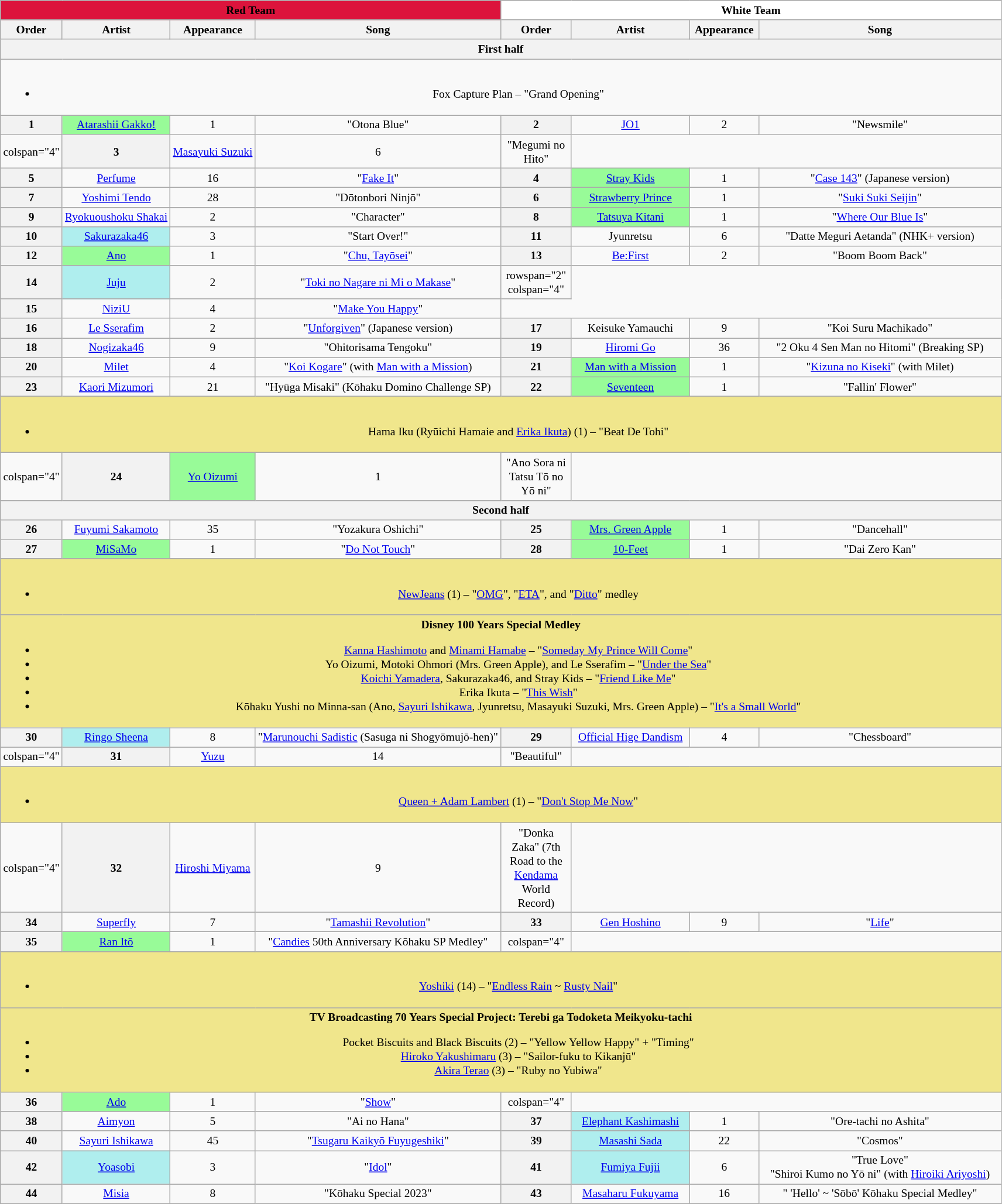<table class="wikitable plainrowheaders" style="font-size:small;text-align:center;width:75;">
<tr>
<th scope="col" colspan="4" style="background:crimson;" color:white; width:50%">Red Team</th>
<th scope="col" colspan="4" style="background:white; width:50%">White Team</th>
</tr>
<tr>
<th scope="col" style="width:3em">Order</th>
<th scope="col">Artist</th>
<th scope="col">Appearance</th>
<th scope="col">Song</th>
<th scope="col" style="width:3em">Order</th>
<th scope="col">Artist</th>
<th scope="col">Appearance</th>
<th scope="col">Song</th>
</tr>
<tr>
<th colspan="8">First half</th>
</tr>
<tr>
<td colspan="8"><br><ul><li>Fox Capture Plan – "Grand Opening"</li></ul></td>
</tr>
<tr>
<th>1</th>
<td style="background:palegreen"><a href='#'>Atarashii Gakko!</a></td>
<td>1</td>
<td>"Otona Blue"</td>
<th>2</th>
<td><a href='#'>JO1</a></td>
<td>2</td>
<td>"Newsmile"</td>
</tr>
<tr>
<td>colspan="4" </td>
<th>3</th>
<td><a href='#'>Masayuki Suzuki</a></td>
<td>6</td>
<td>"Megumi no Hito"</td>
</tr>
<tr>
<th>5</th>
<td><a href='#'>Perfume</a></td>
<td>16</td>
<td>"<a href='#'>Fake It</a>"</td>
<th>4</th>
<td style="background:palegreen"><a href='#'>Stray Kids</a></td>
<td>1</td>
<td>"<a href='#'>Case 143</a>" (Japanese version)</td>
</tr>
<tr>
<th>7</th>
<td><a href='#'>Yoshimi Tendo</a></td>
<td>28</td>
<td>"Dōtonbori Ninjō"</td>
<th>6</th>
<td style="background:palegreen"><a href='#'>Strawberry Prince</a></td>
<td>1</td>
<td>"<a href='#'>Suki Suki Seijin</a>"</td>
</tr>
<tr>
<th>9</th>
<td><a href='#'>Ryokuoushoku Shakai</a></td>
<td>2</td>
<td>"Character"</td>
<th>8</th>
<td style="background:palegreen"><a href='#'>Tatsuya Kitani</a></td>
<td>1</td>
<td>"<a href='#'>Where Our Blue Is</a>"</td>
</tr>
<tr>
<th>10</th>
<td style="background:paleturquoise"><a href='#'>Sakurazaka46</a></td>
<td>3</td>
<td>"Start Over!"</td>
<th>11</th>
<td>Jyunretsu</td>
<td>6</td>
<td>"Datte Meguri Aetanda" (NHK+ version)</td>
</tr>
<tr>
<th>12</th>
<td style="background:palegreen"><a href='#'>Ano</a></td>
<td>1</td>
<td>"<a href='#'>Chu, Tayōsei</a>"</td>
<th>13</th>
<td><a href='#'>Be:First</a></td>
<td>2</td>
<td>"Boom Boom Back"</td>
</tr>
<tr>
<th>14</th>
<td style="background:paleturquoise"><a href='#'>Juju</a></td>
<td>2</td>
<td>"<a href='#'>Toki no Nagare ni Mi o Makase</a>"</td>
<td>rowspan="2" colspan="4" </td>
</tr>
<tr>
<th>15</th>
<td><a href='#'>NiziU</a></td>
<td>4</td>
<td>"<a href='#'>Make You Happy</a>"</td>
</tr>
<tr>
<th>16</th>
<td><a href='#'>Le Sserafim</a></td>
<td>2</td>
<td>"<a href='#'>Unforgiven</a>" (Japanese version)</td>
<th>17</th>
<td>Keisuke Yamauchi</td>
<td>9</td>
<td>"Koi Suru Machikado"</td>
</tr>
<tr>
<th>18</th>
<td><a href='#'>Nogizaka46</a></td>
<td>9</td>
<td>"Ohitorisama Tengoku"</td>
<th>19</th>
<td><a href='#'>Hiromi Go</a></td>
<td>36</td>
<td>"2 Oku 4 Sen Man no Hitomi" (Breaking SP)</td>
</tr>
<tr>
<th>20</th>
<td><a href='#'>Milet</a></td>
<td>4</td>
<td>"<a href='#'>Koi Kogare</a>" (with <a href='#'>Man with a Mission</a>)</td>
<th>21</th>
<td style="background:palegreen"><a href='#'>Man with a Mission</a></td>
<td>1</td>
<td>"<a href='#'>Kizuna no Kiseki</a>" (with Milet)</td>
</tr>
<tr>
<th>23</th>
<td><a href='#'>Kaori Mizumori</a></td>
<td>21</td>
<td>"Hyūga Misaki" (Kōhaku Domino Challenge SP)</td>
<th>22</th>
<td style="background:palegreen"><a href='#'>Seventeen</a></td>
<td>1</td>
<td>"Fallin' Flower"</td>
</tr>
<tr>
<td colspan="8" style="background:khaki"><br><ul><li>Hama Iku (Ryūichi Hamaie and <a href='#'>Erika Ikuta</a>) (1) – "Beat De Tohi"</li></ul></td>
</tr>
<tr>
<td>colspan="4" </td>
<th>24</th>
<td style="background:palegreen"><a href='#'>Yo Oizumi</a></td>
<td>1</td>
<td>"Ano Sora ni Tatsu Tō no Yō ni"</td>
</tr>
<tr>
<th colspan="8">Second half</th>
</tr>
<tr>
<th>26</th>
<td><a href='#'>Fuyumi Sakamoto</a></td>
<td>35</td>
<td>"Yozakura Oshichi"</td>
<th>25</th>
<td style="background:palegreen"><a href='#'>Mrs. Green Apple</a></td>
<td>1</td>
<td>"Dancehall"</td>
</tr>
<tr>
<th>27</th>
<td style="background:palegreen"><a href='#'>MiSaMo</a></td>
<td>1</td>
<td>"<a href='#'>Do Not Touch</a>"</td>
<th>28</th>
<td style="background:palegreen"><a href='#'>10-Feet</a></td>
<td>1</td>
<td>"Dai Zero Kan"</td>
</tr>
<tr>
<td colspan="8" style="background:khaki"><br><ul><li><a href='#'>NewJeans</a> (1) – "<a href='#'>OMG</a>", "<a href='#'>ETA</a>", and "<a href='#'>Ditto</a>" medley</li></ul></td>
</tr>
<tr>
<td colspan="8" style="background:khaki"><strong>Disney 100 Years Special Medley</strong><br><ul><li><a href='#'>Kanna Hashimoto</a> and <a href='#'>Minami Hamabe</a> – "<a href='#'>Someday My Prince Will Come</a>"</li><li>Yo Oizumi, Motoki Ohmori (Mrs. Green Apple), and Le Sserafim – "<a href='#'>Under the Sea</a>"</li><li><a href='#'>Koichi Yamadera</a>, Sakurazaka46, and Stray Kids – "<a href='#'>Friend Like Me</a>"</li><li>Erika Ikuta – "<a href='#'>This Wish</a>"</li><li>Kōhaku Yushi no Minna-san (Ano, <a href='#'>Sayuri Ishikawa</a>, Jyunretsu, Masayuki Suzuki, Mrs. Green Apple) – "<a href='#'>It's a Small World</a>"</li></ul></td>
</tr>
<tr>
<th>30</th>
<td style="background:paleturquoise"><a href='#'>Ringo Sheena</a></td>
<td>8</td>
<td>"<a href='#'>Marunouchi Sadistic</a> (Sasuga ni Shogyōmujō-hen)"</td>
<th>29</th>
<td><a href='#'>Official Hige Dandism</a></td>
<td>4</td>
<td>"Chessboard"</td>
</tr>
<tr>
<td>colspan="4" </td>
<th>31</th>
<td><a href='#'>Yuzu</a></td>
<td>14</td>
<td>"Beautiful"</td>
</tr>
<tr>
<td colspan="8" style="background:khaki"><br><ul><li><a href='#'>Queen + Adam Lambert</a> (1) – "<a href='#'>Don't Stop Me Now</a>"</li></ul></td>
</tr>
<tr>
<td>colspan="4" </td>
<th>32</th>
<td><a href='#'>Hiroshi Miyama</a></td>
<td>9</td>
<td>"Donka Zaka" (7th Road to the <a href='#'>Kendama</a> World Record)</td>
</tr>
<tr>
<th>34</th>
<td><a href='#'>Superfly</a></td>
<td>7</td>
<td>"<a href='#'>Tamashii Revolution</a>"</td>
<th>33</th>
<td><a href='#'>Gen Hoshino</a></td>
<td>9</td>
<td>"<a href='#'>Life</a>"</td>
</tr>
<tr>
<th>35</th>
<td style="background:palegreen"><a href='#'>Ran Itō</a></td>
<td>1</td>
<td>"<a href='#'>Candies</a> 50th Anniversary Kōhaku SP Medley"</td>
<td>colspan="4" </td>
</tr>
<tr>
<td colspan="8" style="background:khaki"><br><ul><li><a href='#'>Yoshiki</a> (14) – "<a href='#'>Endless Rain</a> ~ <a href='#'>Rusty Nail</a>"</li></ul></td>
</tr>
<tr>
<td colspan="8" style="background:khaki"><strong>TV Broadcasting 70 Years Special Project: Terebi ga Todoketa Meikyoku-tachi</strong><br><ul><li>Pocket Biscuits and Black Biscuits (2) – "Yellow Yellow Happy" + "Timing"</li><li><a href='#'>Hiroko Yakushimaru</a> (3) – "Sailor-fuku to Kikanjū"</li><li><a href='#'>Akira Terao</a> (3) – "Ruby no Yubiwa"</li></ul></td>
</tr>
<tr>
<th>36</th>
<td style="background:palegreen"><a href='#'>Ado</a></td>
<td>1</td>
<td>"<a href='#'>Show</a>"</td>
<td>colspan="4" </td>
</tr>
<tr>
<th>38</th>
<td><a href='#'>Aimyon</a></td>
<td>5</td>
<td>"Ai no Hana"</td>
<th>37</th>
<td style="background:paleturquoise"><a href='#'>Elephant Kashimashi</a></td>
<td>1</td>
<td>"Ore-tachi no Ashita"</td>
</tr>
<tr>
<th>40</th>
<td><a href='#'>Sayuri Ishikawa</a></td>
<td>45</td>
<td>"<a href='#'>Tsugaru Kaikyō Fuyugeshiki</a>"</td>
<th>39</th>
<td style="background:paleturquoise"><a href='#'>Masashi Sada</a></td>
<td>22</td>
<td>"Cosmos"</td>
</tr>
<tr>
<th>42</th>
<td style="background:paleturquoise"><a href='#'>Yoasobi</a></td>
<td>3</td>
<td>"<a href='#'>Idol</a>"</td>
<th>41</th>
<td style="background:paleturquoise"><a href='#'>Fumiya Fujii</a></td>
<td>6</td>
<td>"True Love"<br>"Shiroi Kumo no Yō ni" (with <a href='#'>Hiroiki Ariyoshi</a>)</td>
</tr>
<tr>
<th>44</th>
<td><a href='#'>Misia</a></td>
<td>8</td>
<td>"Kōhaku Special 2023"</td>
<th>43</th>
<td><a href='#'>Masaharu Fukuyama</a></td>
<td>16</td>
<td>" 'Hello' ~ 'Sōbō' Kōhaku Special Medley"</td>
</tr>
</table>
